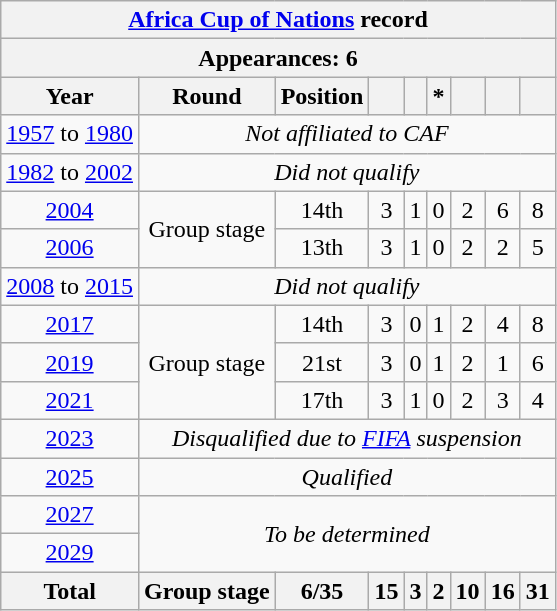<table class="wikitable" style="text-align: center;">
<tr>
<th colspan=9><a href='#'>Africa Cup of Nations</a> record</th>
</tr>
<tr>
<th colspan=9>Appearances: 6</th>
</tr>
<tr>
<th>Year</th>
<th>Round</th>
<th>Position</th>
<th></th>
<th></th>
<th>*</th>
<th></th>
<th></th>
<th></th>
</tr>
<tr>
<td> <a href='#'>1957</a> to  <a href='#'>1980</a></td>
<td colspan="8"><em>Not affiliated to CAF</em></td>
</tr>
<tr>
<td> <a href='#'>1982</a> to  <a href='#'>2002</a></td>
<td colspan="8"><em>Did not qualify</em></td>
</tr>
<tr>
<td> <a href='#'>2004</a></td>
<td rowspan=2>Group stage</td>
<td>14th</td>
<td>3</td>
<td>1</td>
<td>0</td>
<td>2</td>
<td>6</td>
<td>8</td>
</tr>
<tr>
<td> <a href='#'>2006</a></td>
<td>13th</td>
<td>3</td>
<td>1</td>
<td>0</td>
<td>2</td>
<td>2</td>
<td>5</td>
</tr>
<tr>
<td> <a href='#'>2008</a> to  <a href='#'>2015</a></td>
<td colspan="8"><em>Did not qualify</em></td>
</tr>
<tr>
<td> <a href='#'>2017</a></td>
<td rowspan=3>Group stage</td>
<td>14th</td>
<td>3</td>
<td>0</td>
<td>1</td>
<td>2</td>
<td>4</td>
<td>8</td>
</tr>
<tr>
<td> <a href='#'>2019</a></td>
<td>21st</td>
<td>3</td>
<td>0</td>
<td>1</td>
<td>2</td>
<td>1</td>
<td>6</td>
</tr>
<tr>
<td> <a href='#'>2021</a></td>
<td>17th</td>
<td>3</td>
<td>1</td>
<td>0</td>
<td>2</td>
<td>3</td>
<td>4</td>
</tr>
<tr>
<td> <a href='#'>2023</a></td>
<td colspan=8><em>Disqualified due to <a href='#'>FIFA</a> suspension</em></td>
</tr>
<tr>
<td> <a href='#'>2025</a></td>
<td colspan="8"><em>Qualified</em></td>
</tr>
<tr>
<td>   <a href='#'>2027</a></td>
<td colspan="8" rowspan="2"><em>To be determined</em></td>
</tr>
<tr>
<td> <a href='#'>2029</a></td>
</tr>
<tr>
<th><strong>Total</strong></th>
<th><strong>Group stage</strong></th>
<th><strong>6/35</strong></th>
<th><strong>15</strong></th>
<th><strong>3</strong></th>
<th><strong>2</strong></th>
<th><strong>10</strong></th>
<th><strong>16</strong></th>
<th><strong>31</strong></th>
</tr>
</table>
